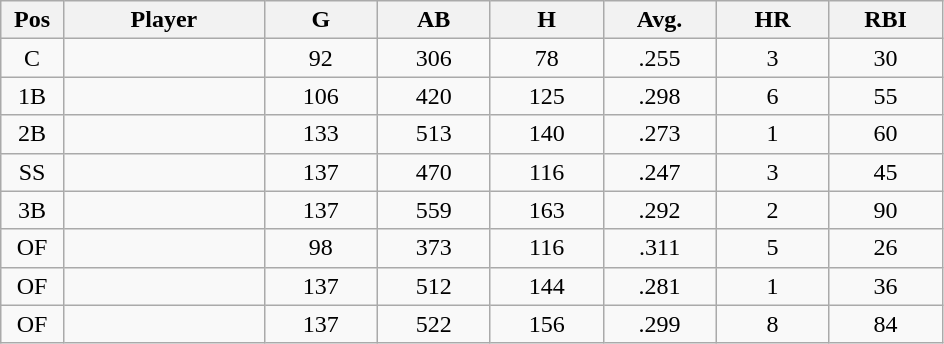<table class="wikitable sortable">
<tr>
<th bgcolor="#DDDDFF" width="5%">Pos</th>
<th bgcolor="#DDDDFF" width="16%">Player</th>
<th bgcolor="#DDDDFF" width="9%">G</th>
<th bgcolor="#DDDDFF" width="9%">AB</th>
<th bgcolor="#DDDDFF" width="9%">H</th>
<th bgcolor="#DDDDFF" width="9%">Avg.</th>
<th bgcolor="#DDDDFF" width="9%">HR</th>
<th bgcolor="#DDDDFF" width="9%">RBI</th>
</tr>
<tr align="center">
<td>C</td>
<td></td>
<td>92</td>
<td>306</td>
<td>78</td>
<td>.255</td>
<td>3</td>
<td>30</td>
</tr>
<tr align="center">
<td>1B</td>
<td></td>
<td>106</td>
<td>420</td>
<td>125</td>
<td>.298</td>
<td>6</td>
<td>55</td>
</tr>
<tr align="center">
<td>2B</td>
<td></td>
<td>133</td>
<td>513</td>
<td>140</td>
<td>.273</td>
<td>1</td>
<td>60</td>
</tr>
<tr align="center">
<td>SS</td>
<td></td>
<td>137</td>
<td>470</td>
<td>116</td>
<td>.247</td>
<td>3</td>
<td>45</td>
</tr>
<tr align="center">
<td>3B</td>
<td></td>
<td>137</td>
<td>559</td>
<td>163</td>
<td>.292</td>
<td>2</td>
<td>90</td>
</tr>
<tr align="center">
<td>OF</td>
<td></td>
<td>98</td>
<td>373</td>
<td>116</td>
<td>.311</td>
<td>5</td>
<td>26</td>
</tr>
<tr align="center">
<td>OF</td>
<td></td>
<td>137</td>
<td>512</td>
<td>144</td>
<td>.281</td>
<td>1</td>
<td>36</td>
</tr>
<tr align="center">
<td>OF</td>
<td></td>
<td>137</td>
<td>522</td>
<td>156</td>
<td>.299</td>
<td>8</td>
<td>84</td>
</tr>
</table>
